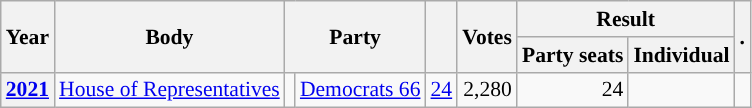<table class="wikitable plainrowheaders sortable" border=2 cellpadding=4 cellspacing=0 style="border: 1px #aaa solid; font-size: 90%; text-align:center;">
<tr>
<th scope="col" rowspan=2>Year</th>
<th scope="col" rowspan=2>Body</th>
<th scope="col" colspan=2 rowspan=2>Party</th>
<th scope="col" rowspan=2></th>
<th scope="col" rowspan=2>Votes</th>
<th scope="colgroup" colspan=2>Result</th>
<th scope="col" rowspan=2 class="unsortable">.</th>
</tr>
<tr>
<th scope="col">Party seats</th>
<th scope="col">Individual</th>
</tr>
<tr>
<th scope="row"><a href='#'>2021</a></th>
<td><a href='#'>House of Representatives</a></td>
<td style="background-color:"></td>
<td><a href='#'>Democrats 66</a></td>
<td style=text-align:right><a href='#'>24</a></td>
<td style=text-align:right>2,280</td>
<td style=text-align:right>24</td>
<td></td>
<td></td>
</tr>
</table>
